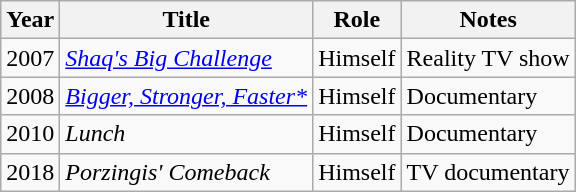<table class="wikitable sortable">
<tr>
<th>Year</th>
<th>Title</th>
<th>Role</th>
<th class="unsortable">Notes</th>
</tr>
<tr>
<td>2007</td>
<td><em><a href='#'>Shaq's Big Challenge</a></em></td>
<td>Himself</td>
<td>Reality TV show</td>
</tr>
<tr>
<td>2008</td>
<td><em><a href='#'>Bigger, Stronger, Faster*</a></em></td>
<td>Himself</td>
<td>Documentary</td>
</tr>
<tr>
<td>2010</td>
<td><em>Lunch</em></td>
<td>Himself</td>
<td>Documentary</td>
</tr>
<tr>
<td>2018</td>
<td><em>Porzingis' Comeback</em></td>
<td>Himself</td>
<td>TV documentary</td>
</tr>
</table>
